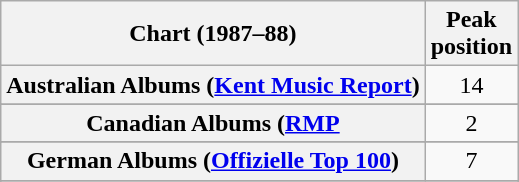<table class="wikitable sortable plainrowheaders">
<tr>
<th scope="col">Chart (1987–88)</th>
<th scope="col">Peak<br>position</th>
</tr>
<tr>
<th scope="row">Australian Albums (<a href='#'>Kent Music Report</a>)</th>
<td align="center">14</td>
</tr>
<tr>
</tr>
<tr>
<th scope="row">Canadian Albums (<a href='#'>RMP</a></th>
<td align="center">2</td>
</tr>
<tr>
</tr>
<tr>
<th scope="row">German Albums (<a href='#'>Offizielle Top 100</a>)</th>
<td align="center">7</td>
</tr>
<tr>
</tr>
<tr>
</tr>
<tr>
</tr>
<tr>
</tr>
<tr>
</tr>
<tr>
</tr>
</table>
